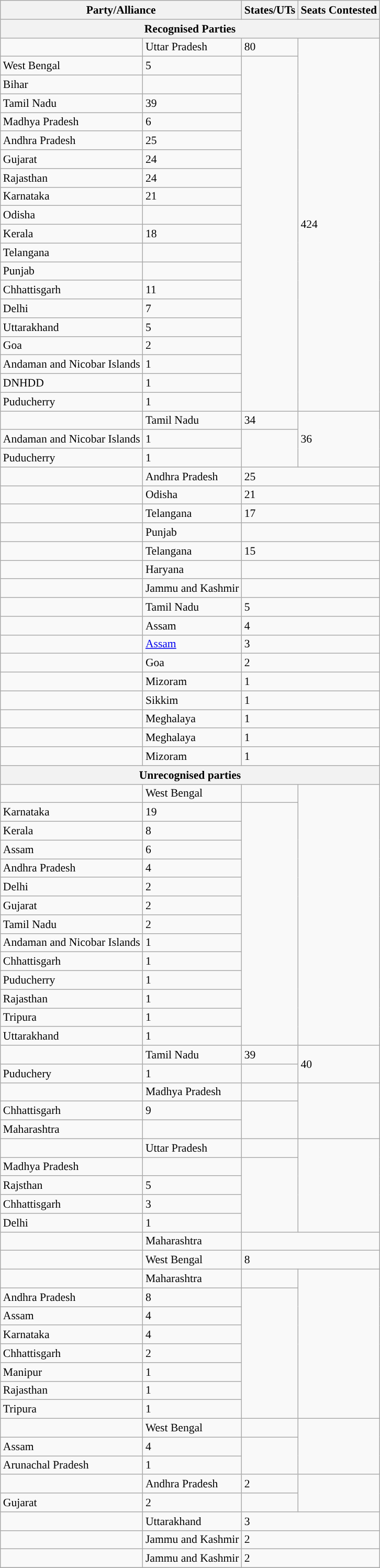<table class="wikitable sortable sticky-header defaultcenter" style="font-size: 90%">
<tr>
<th colspan="2">Party/Alliance</th>
<th>States/UTs</th>
<th colspan="2">Seats Contested</th>
</tr>
<tr>
<th colspan=5>Recognised Parties</th>
</tr>
<tr>
<td></td>
<td>Uttar Pradesh</td>
<td>80</td>
<td rowspan="20">424</td>
</tr>
<tr>
<td>West Bengal</td>
<td>5</td>
</tr>
<tr>
<td>Bihar</td>
<td></td>
</tr>
<tr>
<td>Tamil Nadu</td>
<td>39</td>
</tr>
<tr>
<td>Madhya Pradesh</td>
<td>6</td>
</tr>
<tr>
<td>Andhra Pradesh</td>
<td>25</td>
</tr>
<tr>
<td>Gujarat</td>
<td>24</td>
</tr>
<tr>
<td>Rajasthan</td>
<td>24</td>
</tr>
<tr>
<td>Karnataka</td>
<td>21</td>
</tr>
<tr>
<td>Odisha</td>
<td></td>
</tr>
<tr>
<td>Kerala</td>
<td>18</td>
</tr>
<tr>
<td>Telangana</td>
<td></td>
</tr>
<tr>
<td>Punjab</td>
<td></td>
</tr>
<tr>
<td>Chhattisgarh</td>
<td>11</td>
</tr>
<tr>
<td>Delhi</td>
<td>7</td>
</tr>
<tr>
<td>Uttarakhand</td>
<td>5</td>
</tr>
<tr>
<td>Goa</td>
<td>2</td>
</tr>
<tr>
<td>Andaman and Nicobar Islands</td>
<td>1</td>
</tr>
<tr>
<td>DNHDD</td>
<td>1</td>
</tr>
<tr>
<td>Puducherry</td>
<td>1</td>
</tr>
<tr>
<td></td>
<td>Tamil Nadu</td>
<td>34</td>
<td rowspan=3>36</td>
</tr>
<tr>
<td>Andaman and Nicobar Islands</td>
<td>1</td>
</tr>
<tr>
<td>Puducherry</td>
<td>1</td>
</tr>
<tr>
<td></td>
<td>Andhra Pradesh</td>
<td colspan="2">25</td>
</tr>
<tr>
<td></td>
<td>Odisha</td>
<td colspan="2">21</td>
</tr>
<tr>
<td></td>
<td>Telangana</td>
<td colspan="2">17</td>
</tr>
<tr>
<td></td>
<td>Punjab</td>
<td colspan="2"></td>
</tr>
<tr>
<td></td>
<td>Telangana</td>
<td colspan="2">15</td>
</tr>
<tr>
<td></td>
<td>Haryana</td>
<td colspan="2"></td>
</tr>
<tr>
<td></td>
<td>Jammu and Kashmir</td>
<td colspan="2"></td>
</tr>
<tr>
<td></td>
<td>Tamil Nadu</td>
<td colspan="2">5</td>
</tr>
<tr>
<td></td>
<td>Assam</td>
<td colspan="2">4</td>
</tr>
<tr>
<td></td>
<td><a href='#'>Assam</a></td>
<td colspan="2">3</td>
</tr>
<tr>
<td></td>
<td>Goa</td>
<td colspan="2">2</td>
</tr>
<tr>
<td></td>
<td>Mizoram</td>
<td colspan="2">1</td>
</tr>
<tr>
<td></td>
<td>Sikkim</td>
<td colspan="2">1</td>
</tr>
<tr>
<td></td>
<td>Meghalaya</td>
<td colspan="2">1</td>
</tr>
<tr>
<td></td>
<td>Meghalaya</td>
<td colspan="2">1</td>
</tr>
<tr>
<td></td>
<td>Mizoram</td>
<td colspan=2>1</td>
</tr>
<tr>
<th colspan=5>Unrecognised parties</th>
</tr>
<tr>
<td></td>
<td>West Bengal</td>
<td></td>
<td rowspan="14"></td>
</tr>
<tr>
<td>Karnataka</td>
<td>19</td>
</tr>
<tr>
<td>Kerala</td>
<td>8</td>
</tr>
<tr>
<td>Assam</td>
<td>6</td>
</tr>
<tr>
<td>Andhra Pradesh</td>
<td>4</td>
</tr>
<tr>
<td>Delhi</td>
<td>2</td>
</tr>
<tr>
<td>Gujarat</td>
<td>2</td>
</tr>
<tr>
<td>Tamil Nadu</td>
<td>2</td>
</tr>
<tr>
<td>Andaman and Nicobar Islands</td>
<td>1</td>
</tr>
<tr>
<td>Chhattisgarh</td>
<td>1</td>
</tr>
<tr>
<td>Puducherry</td>
<td>1</td>
</tr>
<tr>
<td>Rajasthan</td>
<td>1</td>
</tr>
<tr>
<td>Tripura</td>
<td>1</td>
</tr>
<tr>
<td>Uttarakhand</td>
<td>1</td>
</tr>
<tr>
<td></td>
<td>Tamil Nadu</td>
<td>39</td>
<td rowspan="2">40</td>
</tr>
<tr>
<td>Puduchery</td>
<td>1</td>
</tr>
<tr>
<td></td>
<td>Madhya Pradesh</td>
<td></td>
<td rowspan="3"></td>
</tr>
<tr>
<td>Chhattisgarh</td>
<td>9</td>
</tr>
<tr>
<td>Maharashtra</td>
<td></td>
</tr>
<tr>
<td></td>
<td>Uttar Pradesh</td>
<td></td>
<td rowspan="5"></td>
</tr>
<tr>
<td>Madhya Pradesh</td>
<td></td>
</tr>
<tr>
<td>Rajsthan</td>
<td>5</td>
</tr>
<tr>
<td>Chhattisgarh</td>
<td>3</td>
</tr>
<tr>
<td>Delhi</td>
<td>1</td>
</tr>
<tr>
<td></td>
<td>Maharashtra</td>
<td colspan="2"></td>
</tr>
<tr>
<td></td>
<td>West Bengal</td>
<td colspan="2">8</td>
</tr>
<tr>
<td></td>
<td>Maharashtra</td>
<td></td>
<td rowspan="8"></td>
</tr>
<tr>
<td>Andhra Pradesh</td>
<td>8</td>
</tr>
<tr>
<td>Assam</td>
<td>4</td>
</tr>
<tr>
<td>Karnataka</td>
<td>4</td>
</tr>
<tr>
<td>Chhattisgarh</td>
<td>2</td>
</tr>
<tr>
<td>Manipur</td>
<td>1</td>
</tr>
<tr>
<td>Rajasthan</td>
<td>1</td>
</tr>
<tr>
<td>Tripura</td>
<td>1</td>
</tr>
<tr>
<td></td>
<td>West Bengal</td>
<td></td>
<td rowspan="3"></td>
</tr>
<tr>
<td>Assam</td>
<td>4</td>
</tr>
<tr>
<td>Arunachal Pradesh</td>
<td>1</td>
</tr>
<tr>
<td></td>
<td>Andhra Pradesh</td>
<td>2</td>
<td rowspan="2"></td>
</tr>
<tr>
<td>Gujarat</td>
<td>2</td>
</tr>
<tr>
<td></td>
<td>Uttarakhand</td>
<td colspan="2">3</td>
</tr>
<tr>
<td></td>
<td>Jammu and Kashmir</td>
<td colspan="2">2</td>
</tr>
<tr>
<td></td>
<td>Jammu and Kashmir</td>
<td colspan="2">2</td>
</tr>
<tr>
</tr>
</table>
